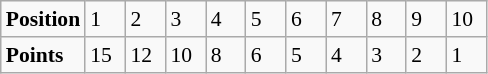<table class="wikitable" style="font-size: 90%;">
<tr>
<td><strong>Position</strong></td>
<td width=20>1</td>
<td width=20>2</td>
<td width=20>3</td>
<td width=20>4</td>
<td width=20>5</td>
<td width=20>6</td>
<td width=20>7</td>
<td width=20>8</td>
<td width=20>9</td>
<td width=20>10</td>
</tr>
<tr>
<td><strong>Points</strong></td>
<td>15</td>
<td>12</td>
<td>10</td>
<td>8</td>
<td>6</td>
<td>5</td>
<td>4</td>
<td>3</td>
<td>2</td>
<td>1</td>
</tr>
</table>
